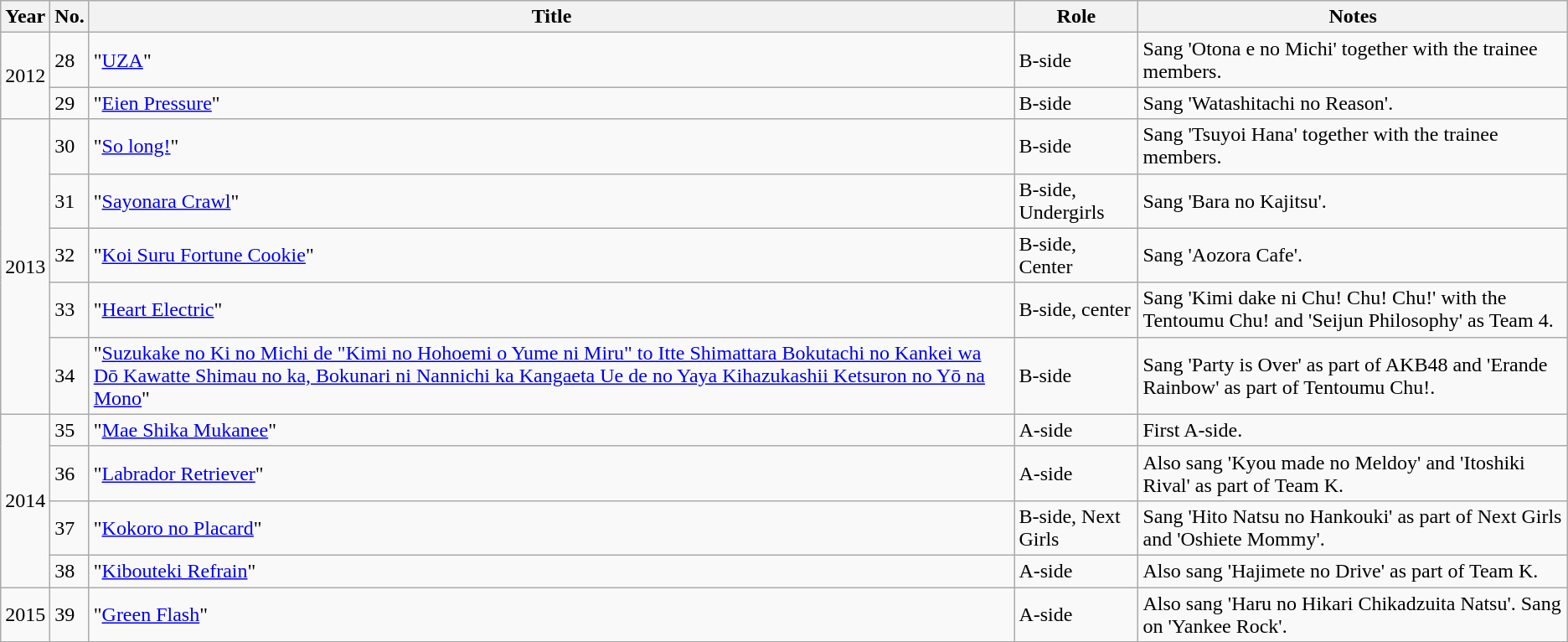<table class="wikitable sortable">
<tr>
<th>Year</th>
<th data-sort-type="number">No. </th>
<th>Title </th>
<th>Role </th>
<th class="unsortable">Notes </th>
</tr>
<tr>
<td rowspan="2">2012</td>
<td>28</td>
<td>"<a href='#'>UZA</a>"</td>
<td>B-side</td>
<td>Sang 'Otona e no Michi' together with the trainee members.</td>
</tr>
<tr>
<td>29</td>
<td>"<a href='#'>Eien Pressure</a>"</td>
<td>B-side</td>
<td>Sang 'Watashitachi no Reason'.</td>
</tr>
<tr>
<td rowspan="5">2013</td>
<td>30</td>
<td>"<a href='#'>So long!</a>"</td>
<td>B-side</td>
<td>Sang 'Tsuyoi Hana' together with the trainee members.</td>
</tr>
<tr>
<td>31</td>
<td>"<a href='#'>Sayonara Crawl</a>"</td>
<td>B-side, Undergirls</td>
<td>Sang 'Bara no Kajitsu'.</td>
</tr>
<tr>
<td>32</td>
<td>"<a href='#'>Koi Suru Fortune Cookie</a>"</td>
<td>B-side, Center</td>
<td>Sang 'Aozora Cafe'.</td>
</tr>
<tr>
<td>33</td>
<td>"<a href='#'>Heart Electric</a>"</td>
<td>B-side, center</td>
<td>Sang 'Kimi dake ni Chu! Chu! Chu!' with the Tentoumu Chu! and 'Seijun Philosophy' as Team 4.</td>
</tr>
<tr>
<td>34</td>
<td>"<a href='#'>Suzukake no Ki no Michi de "Kimi no Hohoemi o Yume ni Miru" to Itte Shimattara Bokutachi no Kankei wa Dō Kawatte Shimau no ka, Bokunari ni Nannichi ka Kangaeta Ue de no Yaya Kihazukashii Ketsuron no Yō na Mono</a>"</td>
<td>B-side</td>
<td>Sang 'Party is Over' as part of AKB48 and 'Erande Rainbow' as part of Tentoumu Chu!.</td>
</tr>
<tr>
<td rowspan="4">2014</td>
<td>35</td>
<td>"<a href='#'>Mae Shika Mukanee</a>"</td>
<td>A-side</td>
<td>First A-side.</td>
</tr>
<tr>
<td>36</td>
<td>"<a href='#'>Labrador Retriever</a>"</td>
<td>A-side</td>
<td>Also sang 'Kyou made no Meldoy' and 'Itoshiki Rival' as part of Team K.</td>
</tr>
<tr>
<td>37</td>
<td>"<a href='#'>Kokoro no Placard</a>"</td>
<td>B-side, Next Girls</td>
<td>Sang 'Hito Natsu no Hankouki' as part of Next Girls and 'Oshiete Mommy'.</td>
</tr>
<tr>
<td>38</td>
<td>"<a href='#'>Kibouteki Refrain</a>"</td>
<td>A-side</td>
<td>Also sang 'Hajimete no Drive' as part of Team K.</td>
</tr>
<tr>
<td rowspan="1">2015</td>
<td>39</td>
<td>"<a href='#'>Green Flash</a>"</td>
<td>A-side</td>
<td>Also sang 'Haru no Hikari Chikadzuita Natsu'. Sang on 'Yankee Rock'.</td>
</tr>
<tr>
</tr>
</table>
